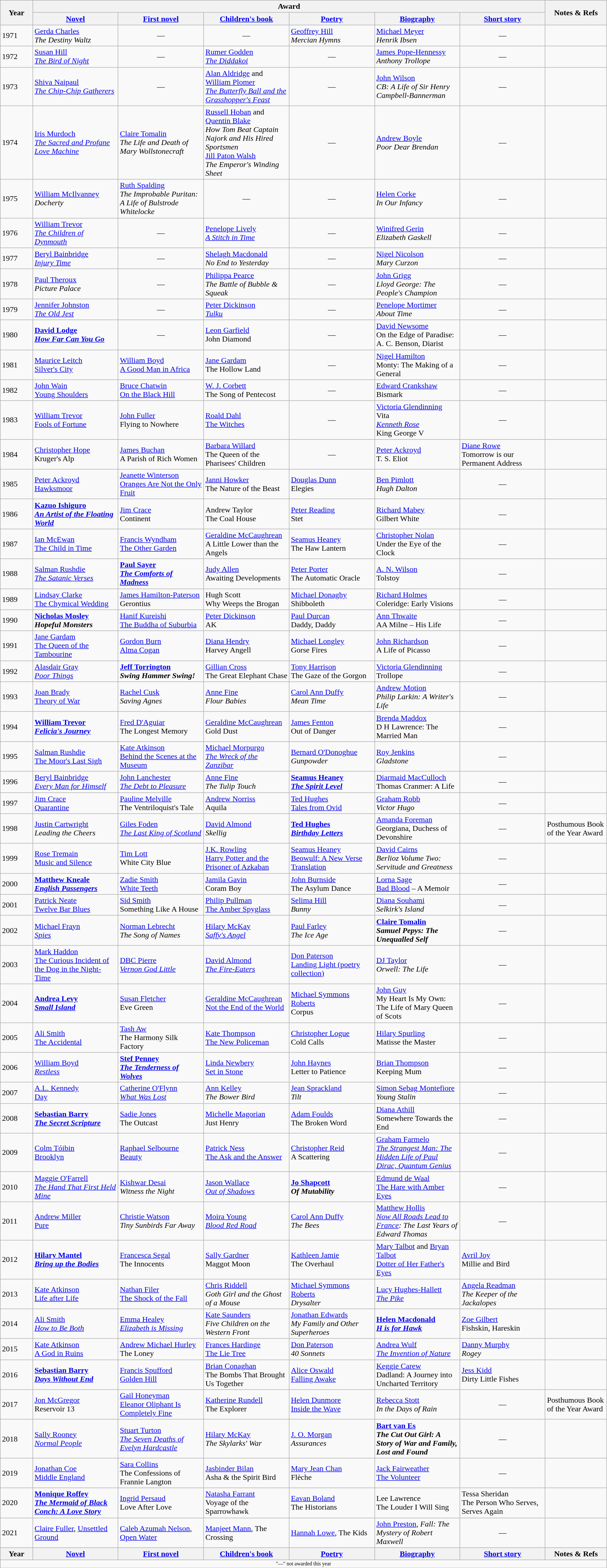<table class="wikitable" style="text-align:center;">
<tr>
<th scope="col" style="width: 60px;" rowspan="2">Year</th>
<th colspan="6">Award</th>
<th scope="col" style="width: 60px;" rowspan="2">Notes & Refs</th>
</tr>
<tr>
<th width="170"><a href='#'>Novel</a></th>
<th width="170"><a href='#'>First novel</a></th>
<th width="170"><a href='#'>Children's book</a></th>
<th width="170"><a href='#'>Poetry</a></th>
<th width="170"><a href='#'>Biography</a></th>
<th width="170"><a href='#'>Short story</a></th>
</tr>
<tr>
<td align="left">1971</td>
<td align="left"><a href='#'>Gerda Charles</a><br><em>The Destiny Waltz</em></td>
<td align="center">—</td>
<td align="center">—</td>
<td align="left"><a href='#'>Geoffrey Hill</a><br><em>Mercian Hymns</em></td>
<td align="left"><a href='#'>Michael Meyer</a><br><em>Henrik Ibsen</em></td>
<td align="center">—</td>
<td align="left"></td>
</tr>
<tr>
<td align="left">1972</td>
<td align="left"><a href='#'>Susan Hill</a><br><em><a href='#'>The Bird of Night</a></em></td>
<td align="center">—</td>
<td align="left"><a href='#'>Rumer Godden</a><br><em><a href='#'>The Diddakoi</a></em></td>
<td align="center">—</td>
<td align="left"><a href='#'>James Pope-Hennessy</a><br><em>Anthony Trollope</em></td>
<td align="center">—</td>
<td align="left"></td>
</tr>
<tr>
<td align="left">1973</td>
<td align="left"><a href='#'>Shiva Naipaul</a><br><em><a href='#'>The Chip-Chip Gatherers</a></em></td>
<td align="center">—</td>
<td align="left"><a href='#'>Alan Aldridge</a> and <a href='#'>William Plomer</a><br><em><a href='#'>The Butterfly Ball and the Grasshopper's Feast</a></em></td>
<td align="center">—</td>
<td align="left"><a href='#'>John Wilson</a><br><em>CB: A Life of Sir Henry Campbell-Bannerman</em></td>
<td align="center">—</td>
<td align="left"></td>
</tr>
<tr>
<td align="left">1974</td>
<td align="left"><a href='#'>Iris Murdoch</a><br><em><a href='#'>The Sacred and Profane Love Machine</a></em></td>
<td align="left"><a href='#'>Claire Tomalin</a><br><em>The Life and Death of Mary Wollstonecraft</em></td>
<td align="left"><a href='#'>Russell Hoban</a> and <a href='#'>Quentin Blake</a><br><em>How Tom Beat Captain Najork and His Hired Sportsmen</em><br><a href='#'>Jill Paton Walsh</a><br><em>The Emperor's Winding Sheet</em></td>
<td align="center">—</td>
<td align="left"><a href='#'>Andrew Boyle</a><br><em>Poor Dear Brendan</em></td>
<td align="center">—</td>
<td align="left"></td>
</tr>
<tr>
<td align="left">1975</td>
<td align="left"><a href='#'>William McIlvanney</a><br><em>Docherty</em></td>
<td align="left"><a href='#'>Ruth Spalding</a><br><em>The Improbable Puritan: A Life of Bulstrode Whitelocke</em></td>
<td align="center">—</td>
<td align="center">—</td>
<td align="left"><a href='#'>Helen Corke</a><br><em>In Our Infancy</em></td>
<td align="center">—</td>
<td align="left"></td>
</tr>
<tr>
<td align="left">1976</td>
<td align="left"><a href='#'>William Trevor</a><br><em><a href='#'>The Children of Dynmouth</a></em></td>
<td align="center">—</td>
<td align="left"><a href='#'>Penelope Lively</a><br><em><a href='#'>A Stitch in Time</a></em></td>
<td align="center">—</td>
<td align="left"><a href='#'>Winifred Gerin</a><br><em>Elizabeth Gaskell</em></td>
<td align="center">—</td>
<td align="left"></td>
</tr>
<tr>
<td align="left">1977</td>
<td align="left"><a href='#'>Beryl Bainbridge</a><br><em><a href='#'>Injury Time</a></em></td>
<td align="center">—</td>
<td align="left"><a href='#'>Shelagh Macdonald</a><br><em>No End to Yesterday</em></td>
<td align="center">—</td>
<td align="left"><a href='#'>Nigel Nicolson</a><br><em>Mary Curzon</em></td>
<td align="center">—</td>
<td align="left"></td>
</tr>
<tr>
<td align="left">1978</td>
<td align="left"><a href='#'>Paul Theroux</a><br><em>Picture Palace</em></td>
<td align="center">—</td>
<td align="left"><a href='#'>Philippa Pearce</a><br><em>The Battle of Bubble & Squeak</em></td>
<td align="center">—</td>
<td align="left"><a href='#'>John Grigg</a><br><em>Lloyd George: The People's Champion</em></td>
<td align="center">—</td>
<td align="left"></td>
</tr>
<tr>
<td align="left">1979</td>
<td align="left"><a href='#'>Jennifer Johnston</a><br><em><a href='#'>The Old Jest</a></em></td>
<td align="center">—</td>
<td align="left"><a href='#'>Peter Dickinson</a><br><em><a href='#'>Tulku</a></em></td>
<td align="center">—</td>
<td align="left"><a href='#'>Penelope Mortimer</a><br><em>About Time</em></td>
<td align="center">—</td>
<td align="left"></td>
</tr>
<tr>
<td align="left">1980</td>
<td align="left"><strong><a href='#'>David Lodge</a><br><em><a href='#'>How Far Can You Go</a><strong><em> </td>
<td align="center">—</td>
<td align="left"><a href='#'>Leon Garfield</a><br></em>John Diamond<em></td>
<td align="center">—</td>
<td align="left"><a href='#'>David Newsome</a><br></em>On the Edge of Paradise: A. C. Benson, Diarist<em></td>
<td align="center">—</td>
<td align="left"></td>
</tr>
<tr>
<td align="left">1981</td>
<td align="left"><a href='#'>Maurice Leitch</a><br></em><a href='#'>Silver's City</a><em></td>
<td align="left"><a href='#'>William Boyd</a><br></em><a href='#'>A Good Man in Africa</a><em></td>
<td align="left"><a href='#'>Jane Gardam</a><br></em>The Hollow Land<em></td>
<td align="center">—</td>
<td align="left"><a href='#'>Nigel Hamilton</a><br></em>Monty: The Making of a General<em></td>
<td align="center">—</td>
<td align="left"></td>
</tr>
<tr>
<td align="left">1982</td>
<td align="left"><a href='#'>John Wain</a><br></em><a href='#'>Young Shoulders</a><em></td>
<td align="left"><a href='#'>Bruce Chatwin</a><br></em><a href='#'>On the Black Hill</a><em></td>
<td align="left"><a href='#'>W. J. Corbett</a><br></em>The Song of Pentecost<em></td>
<td align="center">—</td>
<td align="left"><a href='#'>Edward Crankshaw</a><br></em>Bismark<em></td>
<td align="center">—</td>
<td align="left"></td>
</tr>
<tr>
<td align="left">1983</td>
<td align="left"><a href='#'>William Trevor</a><br></em><a href='#'>Fools of Fortune</a><em></td>
<td align="left"><a href='#'>John Fuller</a><br></em>Flying to Nowhere<em></td>
<td align="left"><a href='#'>Roald Dahl</a><br></em><a href='#'>The Witches</a><em></td>
<td align="center">—</td>
<td align="left"><a href='#'>Victoria Glendinning</a><br></em>Vita<em><br><a href='#'>Kenneth Rose</a><br></em>King George V<em></td>
<td align="center">—</td>
<td align="left"></td>
</tr>
<tr>
<td align="left">1984</td>
<td align="left"><a href='#'>Christopher Hope</a><br></em>Kruger's Alp<em></td>
<td align="left"><a href='#'>James Buchan</a><br></em>A Parish of Rich Women<em></td>
<td align="left"><a href='#'>Barbara Willard</a><br></em>The Queen of the Pharisees' Children<em></td>
<td align="center">—</td>
<td align="left"><a href='#'>Peter Ackroyd</a><br></em>T. S. Eliot<em></td>
<td align="left"><a href='#'>Diane Rowe</a><br></em>Tomorrow is our Permanent Address<em></td>
<td align="left"></td>
</tr>
<tr>
<td align="left">1985</td>
<td align="left"><a href='#'>Peter Ackroyd</a><br></em><a href='#'>Hawksmoor</a><em></td>
<td align="left"><a href='#'>Jeanette Winterson</a><br></em><a href='#'>Oranges Are Not the Only Fruit</a><em></td>
<td align="left"><a href='#'>Janni Howker</a><br></em>The Nature of the Beast<em></td>
<td align="left"></strong><a href='#'>Douglas Dunn</a><br></em>Elegies</em></strong> </td>
<td align="left"><a href='#'>Ben Pimlott</a><br><em>Hugh Dalton</em></td>
<td align="center">—</td>
<td align="left"></td>
</tr>
<tr>
<td align="left">1986</td>
<td align="left"><strong><a href='#'>Kazuo Ishiguro</a><br><em><a href='#'>An Artist of the Floating World</a><strong><em> </td>
<td align="left"><a href='#'>Jim Crace</a><br></em>Continent<em></td>
<td align="left">Andrew Taylor<br></em>The Coal House<em></td>
<td align="left"><a href='#'>Peter Reading</a><br></em>Stet<em></td>
<td align="left"><a href='#'>Richard Mabey</a><br></em>Gilbert White<em></td>
<td align="center">—</td>
<td align="left"></td>
</tr>
<tr>
<td align="left">1987</td>
<td align="left"><a href='#'>Ian McEwan</a><br></em><a href='#'>The Child in Time</a><em></td>
<td align="left"><a href='#'>Francis Wyndham</a><br></em><a href='#'>The Other Garden</a><em></td>
<td align="left"><a href='#'>Geraldine McCaughrean</a><br></em>A Little Lower than the Angels<em></td>
<td align="left"><a href='#'>Seamus Heaney</a><br></em>The Haw Lantern<em></td>
<td align="left"></strong><a href='#'>Christopher Nolan</a><br></em>Under the Eye of the Clock</em></strong> </td>
<td align="center">—</td>
<td align="left"></td>
</tr>
<tr>
<td align="left">1988</td>
<td align="left"><a href='#'>Salman Rushdie</a><br><em><a href='#'>The Satanic Verses</a></em></td>
<td align="left"><strong><a href='#'>Paul Sayer</a><br><em><a href='#'>The Comforts of Madness</a><strong><em> </td>
<td align="left"><a href='#'>Judy Allen</a><br></em>Awaiting Developments<em></td>
<td align="left"><a href='#'>Peter Porter</a><br></em>The Automatic Oracle<em></td>
<td align="left"><a href='#'>A. N. Wilson</a><br></em>Tolstoy<em></td>
<td align="center">—</td>
<td align="left"></td>
</tr>
<tr>
<td align="left">1989</td>
<td align="left"><a href='#'>Lindsay Clarke</a><br></em><a href='#'>The Chymical Wedding</a><em></td>
<td align="left"><a href='#'>James Hamilton-Paterson</a><br></em>Gerontius<em></td>
<td align="left">Hugh Scott<br></em>Why Weeps the Brogan<em></td>
<td align="left"><a href='#'>Michael Donaghy</a><br></em>Shibboleth<em></td>
<td align="left"></strong><a href='#'>Richard Holmes</a><br></em>Coleridge: Early Visions</em></strong> </td>
<td align="center">—</td>
<td align="left"></td>
</tr>
<tr>
<td align="left">1990</td>
<td align="left"><strong><a href='#'>Nicholas Mosley</a><br><em>Hopeful Monsters<strong><em> </td>
<td align="left"><a href='#'>Hanif Kureishi</a><br></em><a href='#'>The Buddha of Suburbia</a><em></td>
<td align="left"><a href='#'>Peter Dickinson</a><br></em>AK<em></td>
<td align="left"><a href='#'>Paul Durcan</a><br></em>Daddy, Daddy<em></td>
<td align="left"><a href='#'>Ann Thwaite</a><br></em>AA Milne – His Life<em></td>
<td align="center">—</td>
<td align="left"></td>
</tr>
<tr>
<td align="left">1991</td>
<td align="left"><a href='#'>Jane Gardam</a><br></em><a href='#'>The Queen of the Tambourine</a><em></td>
<td align="left"><a href='#'>Gordon Burn</a><br></em><a href='#'>Alma Cogan</a><em></td>
<td align="left"><a href='#'>Diana Hendry</a><br></em>Harvey Angell<em></td>
<td align="left"><a href='#'>Michael Longley</a><br></em>Gorse Fires<em></td>
<td align="left"></strong><a href='#'>John Richardson</a><br></em>A Life of Picasso</em></strong> </td>
<td align="center">—</td>
<td align="left"></td>
</tr>
<tr>
<td align="left">1992</td>
<td align="left"><a href='#'>Alasdair Gray</a><br><em><a href='#'>Poor Things</a></em></td>
<td align="left"><strong><a href='#'>Jeff Torrington</a><br><em>Swing Hammer Swing!<strong><em> </td>
<td align="left"><a href='#'>Gillian Cross</a><br></em>The Great Elephant Chase<em></td>
<td align="left"><a href='#'>Tony Harrison</a><br></em>The Gaze of the Gorgon<em></td>
<td align="left"><a href='#'>Victoria Glendinning</a><br></em>Trollope<em></td>
<td align="center">—</td>
<td align="left"></td>
</tr>
<tr>
<td align="left">1993</td>
<td align="left"></strong><a href='#'>Joan Brady</a><br></em><a href='#'>Theory of War</a></em></strong> </td>
<td align="left"><a href='#'>Rachel Cusk</a><br><em>Saving Agnes</em></td>
<td align="left"><a href='#'>Anne Fine</a><br><em>Flour Babies</em></td>
<td align="left"><a href='#'>Carol Ann Duffy</a><br><em>Mean Time</em></td>
<td align="left"><a href='#'>Andrew Motion</a><br><em>Philip Larkin: A Writer's Life</em></td>
<td align="center">—</td>
<td align="left"></td>
</tr>
<tr>
<td align="left">1994</td>
<td align="left"><strong><a href='#'>William Trevor</a><br><em><a href='#'>Felicia's Journey</a><strong><em> </td>
<td align="left"><a href='#'>Fred D'Aguiar</a><br></em>The Longest Memory<em></td>
<td align="left"><a href='#'>Geraldine McCaughrean</a><br></em>Gold Dust<em></td>
<td align="left"><a href='#'>James Fenton</a><br></em>Out of Danger<em></td>
<td align="left"><a href='#'>Brenda Maddox</a><br></em>D H Lawrence: The Married Man<em></td>
<td align="center">—</td>
<td align="left"></td>
</tr>
<tr>
<td align="left">1995</td>
<td align="left"><a href='#'>Salman Rushdie</a><br></em><a href='#'>The Moor's Last Sigh</a><em></td>
<td align="left"></strong><a href='#'>Kate Atkinson</a><br></em><a href='#'>Behind the Scenes at the Museum</a></em></strong> </td>
<td align="left"><a href='#'>Michael Morpurgo</a><br><em><a href='#'>The Wreck of the Zanzibar</a></em></td>
<td align="left"><a href='#'>Bernard O'Donoghue</a><br><em>Gunpowder</em></td>
<td align="left"><a href='#'>Roy Jenkins</a><br><em>Gladstone</em></td>
<td align="center">—</td>
<td align="left"></td>
</tr>
<tr>
<td align="left">1996</td>
<td align="left"><a href='#'>Beryl Bainbridge</a><br><em><a href='#'>Every Man for Himself</a></em></td>
<td align="left"><a href='#'>John Lanchester</a><br><em><a href='#'>The Debt to Pleasure</a></em></td>
<td align="left"><a href='#'>Anne Fine</a><br><em>The Tulip Touch</em></td>
<td align="left"><strong><a href='#'>Seamus Heaney</a><br><em><a href='#'>The Spirit Level</a><strong><em> </td>
<td align="left"><a href='#'>Diarmaid MacCulloch</a><br></em>Thomas Cranmer: A Life<em></td>
<td align="center">—</td>
<td align="left"></td>
</tr>
<tr>
<td align="left">1997</td>
<td align="left"><a href='#'>Jim Crace</a><br></em><a href='#'>Quarantine</a><em></td>
<td align="left"><a href='#'>Pauline Melville</a><br></em>The Ventriloquist's Tale<em></td>
<td align="left"><a href='#'>Andrew Norriss</a><br></em>Aquila<em></td>
<td align="left"></strong><a href='#'>Ted Hughes</a><br></em><a href='#'>Tales from Ovid</a></em></strong> </td>
<td align="left"><a href='#'>Graham Robb</a><br><em>Victor Hugo</em></td>
<td align="center">—</td>
<td align="left"></td>
</tr>
<tr>
<td align="left">1998</td>
<td align="left"><a href='#'>Justin Cartwright</a><br><em>Leading the Cheers</em></td>
<td align="left"><a href='#'>Giles Foden</a><br><em><a href='#'>The Last King of Scotland</a></em></td>
<td align="left"><a href='#'>David Almond</a><br><em>Skellig</em></td>
<td align="left"><strong><a href='#'>Ted Hughes</a><br><em><a href='#'>Birthday Letters</a><strong><em> </td>
<td align="left"><a href='#'>Amanda Foreman</a><br></em>Georgiana, Duchess of Devonshire<em></td>
<td align="center">—</td>
<td align="left">Posthumous Book of the Year Award</td>
</tr>
<tr>
<td align="left">1999</td>
<td align="left"><a href='#'>Rose Tremain</a><br></em><a href='#'>Music and Silence</a><em></td>
<td align="left"><a href='#'>Tim Lott</a><br></em>White City Blue<em></td>
<td align="left"><a href='#'>J.K. Rowling</a><br></em><a href='#'>Harry Potter and the Prisoner of Azkaban</a><em></td>
<td align="left"></strong><a href='#'>Seamus Heaney</a><br></em><a href='#'>Beowulf: A New Verse Translation</a></em></strong> </td>
<td align="left"><a href='#'>David Cairns</a><br><em>Berlioz Volume Two: Servitude and Greatness</em></td>
<td align="center">—</td>
<td align="left"></td>
</tr>
<tr>
<td align="left">2000</td>
<td align="left"><strong><a href='#'>Matthew Kneale</a><br><em><a href='#'>English Passengers</a><strong><em> </td>
<td align="left"><a href='#'>Zadie Smith</a><br></em><a href='#'>White Teeth</a><em></td>
<td align="left"><a href='#'>Jamila Gavin</a><br></em>Coram Boy<em></td>
<td align="left"><a href='#'>John Burnside</a><br></em>The Asylum Dance<em></td>
<td align="left"><a href='#'>Lorna Sage</a><br></em><a href='#'>Bad Blood</a> – A Memoir<em></td>
<td align="center">—</td>
<td align="left"></td>
</tr>
<tr>
<td align="left">2001</td>
<td align="left"><a href='#'>Patrick Neate</a><br></em><a href='#'>Twelve Bar Blues</a><em></td>
<td align="left"><a href='#'>Sid Smith</a><br></em>Something Like A House<em></td>
<td align="left"></strong><a href='#'>Philip Pullman</a><br></em><a href='#'>The Amber Spyglass</a></em></strong> </td>
<td align="left"><a href='#'>Selima Hill</a><br><em>Bunny</em></td>
<td align="left"><a href='#'>Diana Souhami</a><br><em>Selkirk's Island</em></td>
<td align="center">—</td>
<td align="left"></td>
</tr>
<tr>
<td align="left">2002</td>
<td align="left"><a href='#'>Michael Frayn</a><br><em><a href='#'>Spies</a></em></td>
<td align="left"><a href='#'>Norman Lebrecht</a><br><em>The Song of Names</em></td>
<td align="left"><a href='#'>Hilary McKay</a><br><em><a href='#'>Saffy's Angel</a></em></td>
<td align="left"><a href='#'>Paul Farley</a><br><em>The Ice Age</em></td>
<td align="left"><strong><a href='#'>Claire Tomalin</a><br><em>Samuel Pepys: The Unequalled Self<strong><em> </td>
<td align="center">—</td>
<td align="left"></td>
</tr>
<tr>
<td align="left">2003</td>
<td align="left"></strong><a href='#'>Mark Haddon</a><br></em><a href='#'>The Curious Incident of the Dog in the Night-Time</a></em></strong> </td>
<td align="left"><a href='#'>DBC Pierre</a><br><em><a href='#'>Vernon God Little</a></em></td>
<td align="left"><a href='#'>David Almond</a><br><em><a href='#'>The Fire-Eaters</a></em></td>
<td align="left"><a href='#'>Don Paterson</a><br><a href='#'>Landing Light (poetry collection)</a></td>
<td align="left"><a href='#'>DJ Taylor</a><br><em>Orwell: The Life</em></td>
<td align="center">—</td>
<td align="left"></td>
</tr>
<tr>
<td align="left">2004</td>
<td align="left"><strong><a href='#'>Andrea Levy</a><br><em><a href='#'>Small Island</a><strong><em> </td>
<td align="left"><a href='#'>Susan Fletcher</a><br></em>Eve Green<em></td>
<td align="left"><a href='#'>Geraldine McCaughrean</a><br></em><a href='#'>Not the End of the World</a><em></td>
<td align="left"><a href='#'>Michael Symmons Roberts</a><br></em>Corpus<em></td>
<td align="left"><a href='#'>John Guy</a><br></em>My Heart Is My Own: The Life of Mary Queen of Scots<em></td>
<td align="center">—</td>
<td align="left"></td>
</tr>
<tr>
<td align="left">2005</td>
<td align="left"><a href='#'>Ali Smith</a><br></em><a href='#'>The Accidental</a><em></td>
<td align="left"><a href='#'>Tash Aw</a><br></em>The Harmony Silk Factory<em></td>
<td align="left"><a href='#'>Kate Thompson</a><br></em><a href='#'>The New Policeman</a><em></td>
<td align="left"><a href='#'>Christopher Logue</a><br></em>Cold Calls<em></td>
<td align="left"></strong><a href='#'>Hilary Spurling</a><br></em>Matisse the Master</em></strong> </td>
<td align="center">—</td>
<td align="left"></td>
</tr>
<tr>
<td align="left">2006</td>
<td align="left"><a href='#'>William Boyd</a><br><em><a href='#'>Restless</a></em></td>
<td align="left"><strong><a href='#'>Stef Penney</a><br><em><a href='#'>The Tenderness of Wolves</a><strong><em> </td>
<td align="left"><a href='#'>Linda Newbery</a><br></em><a href='#'>Set in Stone</a><em></td>
<td align="left"><a href='#'>John Haynes</a><br></em>Letter to Patience<em></td>
<td align="left"><a href='#'>Brian Thompson</a><br></em>Keeping Mum<em></td>
<td align="center">—</td>
<td align="left"></td>
</tr>
<tr>
<td align="left">2007</td>
<td align="left"></strong><a href='#'>A.L. Kennedy</a><br></em><a href='#'>Day</a></em></strong> </td>
<td align="left"><a href='#'>Catherine O'Flynn</a><br><em><a href='#'>What Was Lost</a></em></td>
<td align="left"><a href='#'>Ann Kelley</a><br><em>The Bower Bird </em></td>
<td align="left"><a href='#'>Jean Sprackland</a><br><em>Tilt</em></td>
<td align="left"><a href='#'>Simon Sebag Montefiore</a><br><em>Young Stalin</em></td>
<td align="center">—</td>
<td align="left"></td>
</tr>
<tr>
<td align="left">2008</td>
<td align="left"><strong><a href='#'>Sebastian Barry</a><br><em><a href='#'>The Secret Scripture</a><strong><em> </td>
<td align="left"><a href='#'>Sadie Jones</a><br></em>The Outcast<em></td>
<td align="left"><a href='#'>Michelle Magorian</a><br></em>Just Henry<em></td>
<td align="left"><a href='#'>Adam Foulds</a><br></em>The Broken Word<em></td>
<td align="left"><a href='#'>Diana Athill</a><br></em>Somewhere Towards the End<em></td>
<td align="center">—</td>
<td align="left"></td>
</tr>
<tr>
<td align="left">2009</td>
<td align="left"><a href='#'>Colm Tóibin</a><br></em><a href='#'>Brooklyn</a><em></td>
<td align="left"><a href='#'>Raphael Selbourne</a><br></em><a href='#'>Beauty</a><em></td>
<td align="left"><a href='#'>Patrick Ness</a><br></em><a href='#'>The Ask and the Answer</a><em></td>
<td align="left"></strong><a href='#'>Christopher Reid</a><br></em>A Scattering</em></strong> </td>
<td align="left"><a href='#'>Graham Farmelo</a><br><em><a href='#'>The Strangest Man: The Hidden Life of Paul Dirac, Quantum Genius</a></em></td>
<td align="center">—</td>
<td align="left"></td>
</tr>
<tr>
<td align="left">2010</td>
<td align="left"><a href='#'>Maggie O'Farrell</a><br><em><a href='#'>The Hand That First Held Mine</a></em></td>
<td align="left"><a href='#'>Kishwar Desai</a><br><em>Witness the Night</em></td>
<td align="left"><a href='#'>Jason Wallace</a><br><em><a href='#'>Out of Shadows</a></em></td>
<td align="left"><strong><a href='#'>Jo Shapcott</a><br><em>Of Mutability<strong><em> </td>
<td align="left"><a href='#'>Edmund de Waal</a><br></em><a href='#'>The Hare with Amber Eyes</a><em></td>
<td align="center">—</td>
<td align="left"></td>
</tr>
<tr>
<td align="left">2011</td>
<td align="left"></strong><a href='#'>Andrew Miller</a><br></em><a href='#'>Pure</a></em></strong> </td>
<td align="left"><a href='#'>Christie Watson</a><br><em>Tiny Sunbirds Far Away</em></td>
<td align="left"><a href='#'>Moira Young</a><br><em><a href='#'>Blood Red Road</a></em></td>
<td align="left"><a href='#'>Carol Ann Duffy</a><br><em>The Bees</em></td>
<td align="left"><a href='#'>Matthew Hollis</a><br><em><a href='#'>Now All Roads Lead to France</a>: The Last Years of Edward Thomas</em></td>
<td align="center">—</td>
<td align="left"></td>
</tr>
<tr>
<td align="left">2012</td>
<td align="left"><strong><a href='#'>Hilary Mantel</a><br><em><a href='#'>Bring up the Bodies</a><strong><em> </td>
<td align="left"><a href='#'>Francesca Segal</a><br></em>The Innocents<em></td>
<td align="left"><a href='#'>Sally Gardner</a><br></em>Maggot Moon<em></td>
<td align="left"><a href='#'>Kathleen Jamie</a><br></em>The Overhaul<em></td>
<td align="left"><a href='#'>Mary Talbot</a> and <a href='#'>Bryan Talbot</a><br></em><a href='#'>Dotter of Her Father's Eyes</a><em></td>
<td align="left"><a href='#'>Avril Joy</a><br></em>Millie and Bird<em></td>
<td align="left"></td>
</tr>
<tr>
<td align="left">2013</td>
<td align="left"><a href='#'>Kate Atkinson</a><br></em><a href='#'>Life after Life</a><em></td>
<td align="left"></strong><a href='#'>Nathan Filer</a><br></em><a href='#'>The Shock of the Fall</a></em></strong> </td>
<td align="left"><a href='#'>Chris Riddell</a><br><em>Goth Girl and the Ghost of a Mouse</em></td>
<td align="left"><a href='#'>Michael Symmons Roberts</a><br><em>Drysalter</em></td>
<td align="left"><a href='#'>Lucy Hughes-Hallett</a><br><em><a href='#'>The Pike</a></em></td>
<td align="left"><a href='#'>Angela Readman</a><br><em>The Keeper of the Jackalopes</em></td>
<td align="left"></td>
</tr>
<tr>
<td align="left">2014</td>
<td align="left"><a href='#'>Ali Smith</a><br><em><a href='#'>How to Be Both</a></em></td>
<td align="left"><a href='#'>Emma Healey</a><br><em><a href='#'>Elizabeth is Missing</a></em></td>
<td align="left"><a href='#'>Kate Saunders</a><br><em>Five Children on the Western Front</em></td>
<td align="left"><a href='#'>Jonathan Edwards</a><br><em>My Family and Other Superheroes</em></td>
<td align="left"><strong><a href='#'>Helen Macdonald</a><br><em><a href='#'>H is for Hawk</a><strong><em> </td>
<td align="left"><a href='#'>Zoe Gilbert</a> <br></em>Fishskin, Hareskin<em></td>
<td align="left"></td>
</tr>
<tr>
<td align="left">2015</td>
<td align="left"><a href='#'>Kate Atkinson</a><br></em><a href='#'>A God in Ruins</a><em></td>
<td align="left"><a href='#'>Andrew Michael Hurley</a><br></em>The Loney<em></td>
<td align="left"></strong><a href='#'>Frances Hardinge</a><br></em><a href='#'>The Lie Tree</a></em></strong> </td>
<td align="left"><a href='#'>Don Paterson</a><br><em>40 Sonnets</em></td>
<td align="left"><a href='#'>Andrea Wulf</a><br><em><a href='#'>The Invention of Nature</a></em></td>
<td align="left"><a href='#'>Danny Murphy</a><br><em>Rogey</em></td>
<td align="left"></td>
</tr>
<tr>
<td align="left">2016</td>
<td align="left"><strong><a href='#'>Sebastian Barry</a><br><em><a href='#'>Days Without End</a><strong><em> </td>
<td align="left"><a href='#'>Francis Spufford</a><br></em><a href='#'>Golden Hill</a><em></td>
<td align="left"><a href='#'>Brian Conaghan</a><br></em>The Bombs That Brought Us Together<em></td>
<td align="left"><a href='#'>Alice Oswald</a><br></em><a href='#'>Falling Awake</a><em></td>
<td align="left"><a href='#'>Keggie Carew</a><br></em>Dadland: A Journey into Uncharted Territory<em></td>
<td align="left"><a href='#'>Jess Kidd</a><br></em>Dirty Little Fishes<em></td>
<td align="left"></td>
</tr>
<tr>
<td align="left">2017</td>
<td align="left"><a href='#'>Jon McGregor</a><br></em>Reservoir 13<em></td>
<td align="left"><a href='#'>Gail Honeyman</a><br></em><a href='#'>Eleanor Oliphant Is Completely Fine</a><em></td>
<td align="left"><a href='#'>Katherine Rundell</a><br></em>The Explorer<em></td>
<td align="left"></strong><a href='#'>Helen Dunmore</a><br></em><a href='#'>Inside the Wave</a></em></strong> </td>
<td align="left"><a href='#'>Rebecca Stott</a><br><em>In the Days of Rain</em></td>
<td align="center">—</td>
<td align="left">Posthumous Book of the Year Award</td>
</tr>
<tr>
<td align="left">2018</td>
<td align="left"><a href='#'>Sally Rooney</a><br><em><a href='#'>Normal People</a></em></td>
<td align="left"><a href='#'>Stuart Turton</a><br><em><a href='#'>The Seven Deaths of Evelyn Hardcastle</a></em></td>
<td align="left"><a href='#'>Hilary McKay</a><br><em>The Skylarks' War</em></td>
<td align="left"><a href='#'>J. O. Morgan</a><br><em>Assurances</em></td>
<td align="left"><strong><a href='#'>Bart van Es</a><br><em>The Cut Out Girl: A Story of War and Family, Lost and Found<strong><em> </td>
<td align="center">—</td>
<td align="left"></td>
</tr>
<tr>
<td align="left">2019</td>
<td align="left"><a href='#'>Jonathan Coe</a><br></em><a href='#'>Middle England</a><em></td>
<td align="left"><a href='#'>Sara Collins</a><br></em>The Confessions of Frannie Langton<em></td>
<td align="left"><a href='#'>Jasbinder Bilan</a><br></em>Asha & the Spirit Bird<em></td>
<td align="left"><a href='#'>Mary Jean Chan</a><br></em>Flèche<em></td>
<td align="left"></strong><a href='#'>Jack Fairweather</a><br></em><a href='#'>The Volunteer</a></em></strong> </td>
<td align="center">—</td>
<td align="left"></td>
</tr>
<tr>
<td align="left">2020</td>
<td align="left"><strong><a href='#'>Monique Roffey</a><br><em><a href='#'>The Mermaid of Black Conch: A Love Story</a><strong><em></td>
<td align="left"><a href='#'>Ingrid Persaud</a><br></em>Love After Love<em></td>
<td align="left"><a href='#'>Natasha Farrant</a><br></em>Voyage of the Sparrowhawk<em></td>
<td align="left"><a href='#'>Eavan Boland</a><br></em>The Historians<em></td>
<td align="left">Lee Lawrence<br></em>The Louder I Will Sing<em></td>
<td align="left">Tessa Sheridan<br></em>The Person Who Serves, Serves Again<em></td>
<td align="left"></td>
</tr>
<tr>
<td align="left">2021</td>
<td align="left"><a href='#'>Claire Fuller</a>, </em><a href='#'>Unsettled Ground</a><em></td>
<td align="left"><a href='#'>Caleb Azumah Nelson</a>, </em><a href='#'>Open Water</a><em></td>
<td align="left"><a href='#'>Manjeet Mann</a>, </em>The Crossing<em></td>
<td align="left"></strong><a href='#'>Hannah Lowe</a>, </em>The Kids</em></strong> </td>
<td align="left"><a href='#'>John Preston</a>, <em>Fall: The Mystery of Robert Maxwell</em></td>
<td align="center">—</td>
<td align="left"></td>
</tr>
<tr>
<th style="width: 60px" rowspan="1">Year</th>
<th width="120"><a href='#'>Novel</a></th>
<th width="120"><a href='#'>First novel</a></th>
<th width="120"><a href='#'>Children's book</a></th>
<th width="120"><a href='#'>Poetry</a></th>
<th width="120"><a href='#'>Biography</a></th>
<th width="120"><a href='#'>Short story</a></th>
<th width="120">Notes & Refs</th>
</tr>
<tr>
<td align="center" colspan="30" style="font-size: 8pt">"—" not awarded this year</td>
</tr>
<tr>
</tr>
</table>
